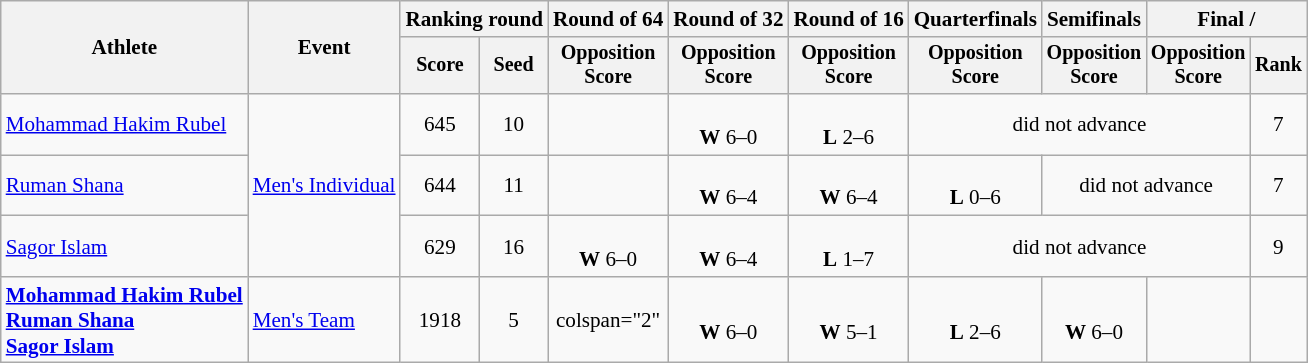<table class=wikitable style=font-size:88%;text-align:center>
<tr>
<th rowspan=2>Athlete</th>
<th rowspan=2>Event</th>
<th colspan=2>Ranking round</th>
<th>Round of 64</th>
<th>Round of 32</th>
<th>Round of 16</th>
<th>Quarterfinals</th>
<th>Semifinals</th>
<th colspan=2>Final / </th>
</tr>
<tr style=font-size:95%>
<th>Score</th>
<th>Seed</th>
<th>Opposition<br>Score</th>
<th>Opposition<br>Score</th>
<th>Opposition<br>Score</th>
<th>Opposition<br>Score</th>
<th>Opposition<br>Score</th>
<th>Opposition<br>Score</th>
<th>Rank</th>
</tr>
<tr>
<td align=left><a href='#'>Mohammad Hakim Rubel</a></td>
<td align=left rowspan=3><a href='#'>Men's Individual</a></td>
<td>645</td>
<td>10</td>
<td></td>
<td><br><strong>W</strong> 6–0</td>
<td><br><strong>L</strong> 2–6</td>
<td colspan="3">did not advance</td>
<td>7</td>
</tr>
<tr>
<td align=left><a href='#'>Ruman Shana</a></td>
<td>644</td>
<td>11</td>
<td></td>
<td><br><strong>W</strong> 6–4</td>
<td><br><strong>W</strong> 6–4</td>
<td><br><strong>L</strong> 0–6</td>
<td colspan="2">did not advance</td>
<td>7</td>
</tr>
<tr>
<td align=left><a href='#'>Sagor Islam</a></td>
<td>629</td>
<td>16</td>
<td><br><strong>W</strong> 6–0</td>
<td><br><strong>W</strong> 6–4</td>
<td><br><strong>L</strong> 1–7</td>
<td colspan="3">did not advance</td>
<td>9</td>
</tr>
<tr>
<td align=left><strong><a href='#'>Mohammad Hakim Rubel</a><br><a href='#'>Ruman Shana</a><br><a href='#'>Sagor Islam</a></strong></td>
<td align=left><a href='#'>Men's Team</a></td>
<td>1918</td>
<td>5</td>
<td>colspan="2" </td>
<td><br><strong>W</strong> 6–0</td>
<td><br><strong>W</strong> 5–1</td>
<td><br><strong>L</strong> 2–6</td>
<td><br><strong>W</strong> 6–0</td>
<td></td>
</tr>
</table>
